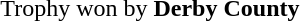<table width="100%">
<tr>
<td align="right">Trophy won by <strong>Derby County</strong></td>
</tr>
</table>
